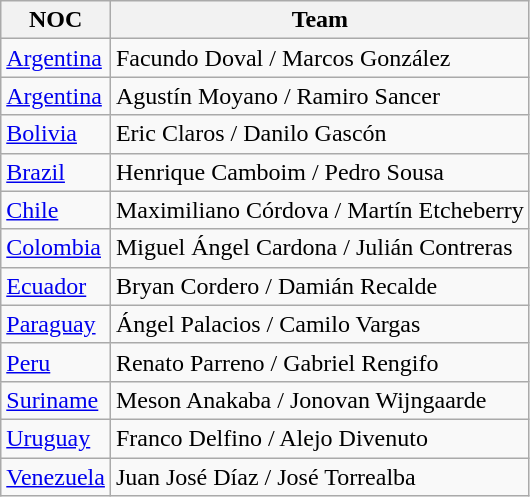<table class="wikitable">
<tr>
<th>NOC</th>
<th>Team</th>
</tr>
<tr>
<td> <a href='#'>Argentina</a></td>
<td>Facundo Doval / Marcos González</td>
</tr>
<tr>
<td> <a href='#'>Argentina</a></td>
<td>Agustín Moyano / Ramiro Sancer</td>
</tr>
<tr>
<td> <a href='#'>Bolivia</a></td>
<td>Eric Claros / Danilo Gascón</td>
</tr>
<tr>
<td> <a href='#'>Brazil</a></td>
<td>Henrique Camboim / Pedro Sousa</td>
</tr>
<tr>
<td> <a href='#'>Chile</a></td>
<td>Maximiliano Córdova / Martín Etcheberry</td>
</tr>
<tr>
<td> <a href='#'>Colombia</a></td>
<td>Miguel Ángel Cardona / Julián Contreras</td>
</tr>
<tr>
<td> <a href='#'>Ecuador</a></td>
<td>Bryan Cordero / Damián Recalde</td>
</tr>
<tr>
<td> <a href='#'>Paraguay</a></td>
<td>Ángel Palacios / Camilo Vargas</td>
</tr>
<tr>
<td> <a href='#'>Peru</a></td>
<td>Renato Parreno / Gabriel Rengifo</td>
</tr>
<tr>
<td> <a href='#'>Suriname</a></td>
<td>Meson Anakaba / Jonovan Wijngaarde</td>
</tr>
<tr>
<td> <a href='#'>Uruguay</a></td>
<td>Franco Delfino / Alejo Divenuto</td>
</tr>
<tr>
<td> <a href='#'>Venezuela</a></td>
<td>Juan José Díaz / José Torrealba</td>
</tr>
</table>
